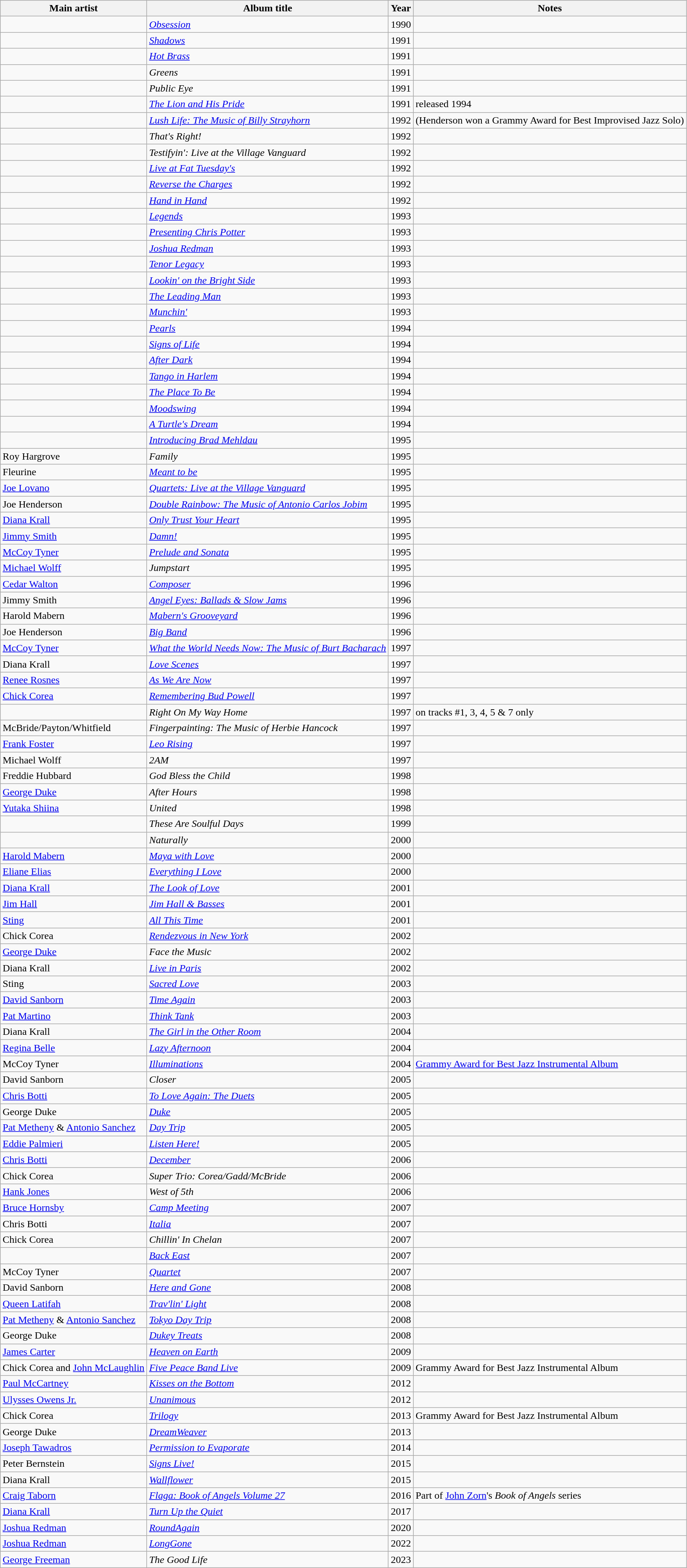<table class="wikitable sortable">
<tr>
<th>Main artist</th>
<th>Album title</th>
<th>Year</th>
<th>Notes</th>
</tr>
<tr>
<td></td>
<td><em><a href='#'>Obsession</a></em></td>
<td>1990</td>
<td></td>
</tr>
<tr>
<td></td>
<td><em><a href='#'>Shadows</a></em></td>
<td>1991</td>
<td></td>
</tr>
<tr>
<td></td>
<td><em><a href='#'>Hot Brass</a></em></td>
<td>1991</td>
<td></td>
</tr>
<tr>
<td></td>
<td><em>Greens</em></td>
<td>1991</td>
<td></td>
</tr>
<tr>
<td></td>
<td><em>Public Eye</em></td>
<td>1991</td>
<td></td>
</tr>
<tr>
<td></td>
<td><em><a href='#'>The Lion and His Pride</a></em></td>
<td>1991</td>
<td>released 1994</td>
</tr>
<tr>
<td></td>
<td><em><a href='#'>Lush Life: The Music of Billy Strayhorn</a></em></td>
<td>1992</td>
<td>(Henderson won a Grammy Award for Best Improvised Jazz Solo)</td>
</tr>
<tr>
<td></td>
<td><em>That's Right!</em></td>
<td>1992</td>
<td></td>
</tr>
<tr>
<td></td>
<td><em>Testifyin': Live at the Village Vanguard</em></td>
<td>1992</td>
<td></td>
</tr>
<tr>
<td></td>
<td><em><a href='#'>Live at Fat Tuesday's</a></em></td>
<td>1992</td>
<td></td>
</tr>
<tr>
<td></td>
<td><em><a href='#'>Reverse the Charges</a></em></td>
<td>1992</td>
<td></td>
</tr>
<tr>
<td></td>
<td><em><a href='#'>Hand in Hand</a></em></td>
<td>1992</td>
<td></td>
</tr>
<tr>
<td></td>
<td><em><a href='#'>Legends</a></em></td>
<td>1993</td>
<td></td>
</tr>
<tr>
<td></td>
<td><em><a href='#'>Presenting Chris Potter</a></em></td>
<td>1993</td>
<td></td>
</tr>
<tr>
<td></td>
<td><em><a href='#'>Joshua Redman</a></em></td>
<td>1993</td>
<td></td>
</tr>
<tr>
<td></td>
<td><em><a href='#'>Tenor Legacy</a></em></td>
<td>1993</td>
<td></td>
</tr>
<tr>
<td></td>
<td><em><a href='#'>Lookin' on the Bright Side</a></em></td>
<td>1993</td>
<td></td>
</tr>
<tr>
<td></td>
<td><em><a href='#'>The Leading Man</a></em></td>
<td>1993</td>
<td></td>
</tr>
<tr>
<td></td>
<td><em><a href='#'>Munchin'</a></em></td>
<td>1993</td>
<td></td>
</tr>
<tr>
<td></td>
<td><em><a href='#'>Pearls</a></em></td>
<td>1994</td>
<td></td>
</tr>
<tr>
<td></td>
<td><em><a href='#'>Signs of Life</a></em></td>
<td>1994</td>
<td></td>
</tr>
<tr>
<td></td>
<td><em><a href='#'>After Dark</a></em></td>
<td>1994</td>
<td></td>
</tr>
<tr>
<td></td>
<td><em><a href='#'>Tango in Harlem</a></em></td>
<td>1994</td>
<td></td>
</tr>
<tr>
<td></td>
<td><em><a href='#'>The Place To Be</a></em></td>
<td>1994</td>
<td></td>
</tr>
<tr>
<td></td>
<td><em><a href='#'>Moodswing</a></em></td>
<td>1994</td>
<td></td>
</tr>
<tr>
<td></td>
<td><em><a href='#'>A Turtle's Dream</a></em></td>
<td>1994</td>
<td></td>
</tr>
<tr>
<td></td>
<td><em><a href='#'>Introducing Brad Mehldau</a></em></td>
<td>1995</td>
<td></td>
</tr>
<tr>
<td>Roy Hargrove</td>
<td><em>Family</em></td>
<td>1995</td>
<td></td>
</tr>
<tr>
<td>Fleurine</td>
<td><em><a href='#'>Meant to be</a></em></td>
<td>1995</td>
<td></td>
</tr>
<tr>
<td><a href='#'>Joe Lovano</a></td>
<td><em><a href='#'>Quartets: Live at the Village Vanguard</a></em></td>
<td>1995</td>
<td></td>
</tr>
<tr>
<td>Joe Henderson</td>
<td><em><a href='#'>Double Rainbow: The Music of Antonio Carlos Jobim</a></em></td>
<td>1995</td>
<td></td>
</tr>
<tr>
<td><a href='#'>Diana Krall</a></td>
<td><em><a href='#'>Only Trust Your Heart</a></em></td>
<td>1995</td>
<td></td>
</tr>
<tr>
<td><a href='#'>Jimmy Smith</a></td>
<td><em><a href='#'>Damn!</a></em></td>
<td>1995</td>
<td></td>
</tr>
<tr>
<td><a href='#'>McCoy Tyner</a></td>
<td><em><a href='#'>Prelude and Sonata</a></em></td>
<td>1995</td>
<td></td>
</tr>
<tr>
<td><a href='#'>Michael Wolff</a></td>
<td><em>Jumpstart</em></td>
<td>1995</td>
<td></td>
</tr>
<tr>
<td><a href='#'>Cedar Walton</a></td>
<td><em><a href='#'>Composer</a></em></td>
<td>1996</td>
<td></td>
</tr>
<tr>
<td>Jimmy Smith</td>
<td><em><a href='#'>Angel Eyes: Ballads & Slow Jams</a></em></td>
<td>1996</td>
<td></td>
</tr>
<tr>
<td>Harold Mabern</td>
<td><em><a href='#'>Mabern's Grooveyard</a></em></td>
<td>1996</td>
<td></td>
</tr>
<tr>
<td>Joe Henderson</td>
<td><em><a href='#'>Big Band</a></em></td>
<td>1996</td>
<td></td>
</tr>
<tr>
<td><a href='#'>McCoy Tyner</a></td>
<td><em><a href='#'>What the World Needs Now: The Music of Burt Bacharach</a></em></td>
<td>1997</td>
<td></td>
</tr>
<tr>
<td>Diana Krall</td>
<td><em><a href='#'>Love Scenes</a></em></td>
<td>1997</td>
<td></td>
</tr>
<tr>
<td><a href='#'>Renee Rosnes</a></td>
<td><em><a href='#'>As We Are Now</a></em></td>
<td>1997</td>
<td></td>
</tr>
<tr>
<td><a href='#'>Chick Corea</a></td>
<td><em><a href='#'>Remembering Bud Powell</a></em></td>
<td>1997</td>
<td></td>
</tr>
<tr>
<td></td>
<td><em>Right On My Way Home</em></td>
<td>1997</td>
<td>on tracks #1, 3, 4, 5 & 7 only</td>
</tr>
<tr>
<td>McBride/Payton/Whitfield</td>
<td><em>Fingerpainting: The Music of Herbie Hancock</em></td>
<td>1997</td>
<td></td>
</tr>
<tr>
<td><a href='#'>Frank Foster</a></td>
<td><em><a href='#'>Leo Rising</a></em></td>
<td>1997</td>
<td></td>
</tr>
<tr>
<td>Michael Wolff</td>
<td><em>2AM</em></td>
<td>1997</td>
<td></td>
</tr>
<tr>
<td>Freddie Hubbard</td>
<td><em>God Bless the Child</em></td>
<td>1998</td>
<td></td>
</tr>
<tr>
<td><a href='#'>George Duke</a></td>
<td><em>After Hours</em></td>
<td>1998</td>
<td></td>
</tr>
<tr>
<td><a href='#'>Yutaka Shiina</a></td>
<td><em>United</em></td>
<td>1998</td>
<td></td>
</tr>
<tr>
<td></td>
<td><em>These Are Soulful Days</em></td>
<td>1999</td>
<td></td>
</tr>
<tr>
<td></td>
<td><em>Naturally</em></td>
<td>2000</td>
<td></td>
</tr>
<tr>
<td><a href='#'>Harold Mabern</a></td>
<td><em><a href='#'>Maya with Love</a></em></td>
<td>2000</td>
<td></td>
</tr>
<tr>
<td><a href='#'>Eliane Elias</a></td>
<td><em><a href='#'>Everything I Love</a></em></td>
<td>2000</td>
<td></td>
</tr>
<tr>
<td><a href='#'>Diana Krall</a></td>
<td><em><a href='#'>The Look of Love</a></em></td>
<td>2001</td>
<td></td>
</tr>
<tr>
<td><a href='#'>Jim Hall</a></td>
<td><em><a href='#'>Jim Hall & Basses</a></em></td>
<td>2001</td>
<td></td>
</tr>
<tr>
<td><a href='#'>Sting</a></td>
<td><em><a href='#'>All This Time</a></em></td>
<td>2001</td>
<td></td>
</tr>
<tr>
<td>Chick Corea</td>
<td><em><a href='#'>Rendezvous in New York</a></em></td>
<td>2002</td>
<td></td>
</tr>
<tr>
<td><a href='#'>George Duke</a></td>
<td><em>Face the Music</em></td>
<td>2002</td>
<td></td>
</tr>
<tr>
<td>Diana Krall</td>
<td><em><a href='#'>Live in Paris</a></em></td>
<td>2002</td>
<td></td>
</tr>
<tr>
<td>Sting</td>
<td><em><a href='#'>Sacred Love</a></em></td>
<td>2003</td>
<td></td>
</tr>
<tr>
<td><a href='#'>David Sanborn</a></td>
<td><em><a href='#'>Time Again</a></em></td>
<td>2003</td>
<td></td>
</tr>
<tr>
<td><a href='#'>Pat Martino</a></td>
<td><em><a href='#'>Think Tank</a></em></td>
<td>2003</td>
<td></td>
</tr>
<tr>
<td>Diana Krall</td>
<td><em><a href='#'>The Girl in the Other Room</a></em></td>
<td>2004</td>
<td></td>
</tr>
<tr>
<td><a href='#'>Regina Belle</a></td>
<td><em><a href='#'>Lazy Afternoon</a></em></td>
<td>2004</td>
<td></td>
</tr>
<tr>
<td>McCoy Tyner</td>
<td><em><a href='#'>Illuminations</a></em></td>
<td>2004</td>
<td><a href='#'>Grammy Award for Best Jazz Instrumental Album</a></td>
</tr>
<tr>
<td>David Sanborn</td>
<td><em>Closer</em></td>
<td>2005</td>
<td></td>
</tr>
<tr>
<td><a href='#'>Chris Botti</a></td>
<td><em><a href='#'>To Love Again: The Duets</a></em></td>
<td>2005</td>
<td></td>
</tr>
<tr>
<td>George Duke</td>
<td><em><a href='#'>Duke</a></em></td>
<td>2005</td>
<td></td>
</tr>
<tr>
<td><a href='#'>Pat Metheny</a> & <a href='#'>Antonio Sanchez</a></td>
<td><em><a href='#'>Day Trip</a></em></td>
<td>2005</td>
<td></td>
</tr>
<tr>
<td><a href='#'>Eddie Palmieri</a></td>
<td><em><a href='#'>Listen Here!</a></em></td>
<td>2005</td>
<td></td>
</tr>
<tr>
<td><a href='#'>Chris Botti</a></td>
<td><em><a href='#'>December</a></em></td>
<td>2006</td>
<td></td>
</tr>
<tr>
<td>Chick Corea</td>
<td><em>Super Trio: Corea/Gadd/McBride</em></td>
<td>2006</td>
<td></td>
</tr>
<tr>
<td><a href='#'>Hank Jones</a></td>
<td><em>West of 5th</em></td>
<td>2006</td>
<td></td>
</tr>
<tr>
<td><a href='#'>Bruce Hornsby</a></td>
<td><em><a href='#'>Camp Meeting</a></em></td>
<td>2007</td>
<td></td>
</tr>
<tr>
<td>Chris Botti</td>
<td><em><a href='#'>Italia</a></em></td>
<td>2007</td>
<td></td>
</tr>
<tr>
<td>Chick Corea</td>
<td><em>Chillin' In Chelan</em></td>
<td>2007</td>
<td></td>
</tr>
<tr>
<td></td>
<td><em><a href='#'>Back East</a></em></td>
<td>2007</td>
<td></td>
</tr>
<tr>
<td>McCoy Tyner</td>
<td><em><a href='#'>Quartet</a></em></td>
<td>2007</td>
<td></td>
</tr>
<tr>
<td>David Sanborn</td>
<td><em><a href='#'>Here and Gone</a></em></td>
<td>2008</td>
<td></td>
</tr>
<tr>
<td><a href='#'>Queen Latifah</a></td>
<td><em><a href='#'>Trav'lin' Light</a></em></td>
<td>2008</td>
<td></td>
</tr>
<tr>
<td><a href='#'>Pat Metheny</a> & <a href='#'>Antonio Sanchez</a></td>
<td><em><a href='#'>Tokyo Day Trip</a></em></td>
<td>2008</td>
<td></td>
</tr>
<tr>
<td>George Duke</td>
<td><em><a href='#'>Dukey Treats</a></em></td>
<td>2008</td>
<td></td>
</tr>
<tr>
<td><a href='#'>James Carter</a></td>
<td><em><a href='#'>Heaven on Earth</a></em></td>
<td>2009</td>
<td></td>
</tr>
<tr>
<td>Chick Corea and <a href='#'>John McLaughlin</a></td>
<td><em><a href='#'>Five Peace Band Live</a></em></td>
<td>2009</td>
<td>Grammy Award for Best Jazz Instrumental Album</td>
</tr>
<tr>
<td><a href='#'>Paul McCartney</a></td>
<td><em><a href='#'>Kisses on the Bottom</a></em></td>
<td>2012</td>
<td></td>
</tr>
<tr>
<td><a href='#'>Ulysses Owens Jr.</a></td>
<td><em><a href='#'>Unanimous</a></em></td>
<td>2012</td>
<td></td>
</tr>
<tr>
<td>Chick Corea</td>
<td><em><a href='#'>Trilogy</a></em></td>
<td>2013</td>
<td>Grammy Award for Best Jazz Instrumental Album</td>
</tr>
<tr>
<td>George Duke</td>
<td><em><a href='#'>DreamWeaver</a></em></td>
<td>2013</td>
<td></td>
</tr>
<tr>
<td><a href='#'>Joseph Tawadros</a></td>
<td><em><a href='#'>Permission to Evaporate</a></em></td>
<td>2014</td>
<td></td>
</tr>
<tr>
<td>Peter Bernstein</td>
<td><em><a href='#'>Signs Live!</a></em></td>
<td>2015</td>
<td></td>
</tr>
<tr>
<td>Diana Krall</td>
<td><em><a href='#'>Wallflower</a></em></td>
<td>2015</td>
<td></td>
</tr>
<tr>
<td><a href='#'>Craig Taborn</a></td>
<td><em><a href='#'>Flaga: Book of Angels Volume 27</a></em></td>
<td>2016</td>
<td>Part of <a href='#'>John Zorn</a>'s <em>Book of Angels</em> series</td>
</tr>
<tr>
<td><a href='#'>Diana Krall</a></td>
<td><em><a href='#'>Turn Up the Quiet</a></em></td>
<td>2017</td>
<td></td>
</tr>
<tr>
<td><a href='#'>Joshua Redman</a></td>
<td><em><a href='#'>RoundAgain</a></em></td>
<td>2020</td>
<td></td>
</tr>
<tr>
<td><a href='#'>Joshua Redman</a></td>
<td><em><a href='#'>LongGone</a></em></td>
<td>2022</td>
<td></td>
</tr>
<tr>
<td><a href='#'>George Freeman</a></td>
<td><em>The Good Life</em></td>
<td>2023</td>
</tr>
</table>
